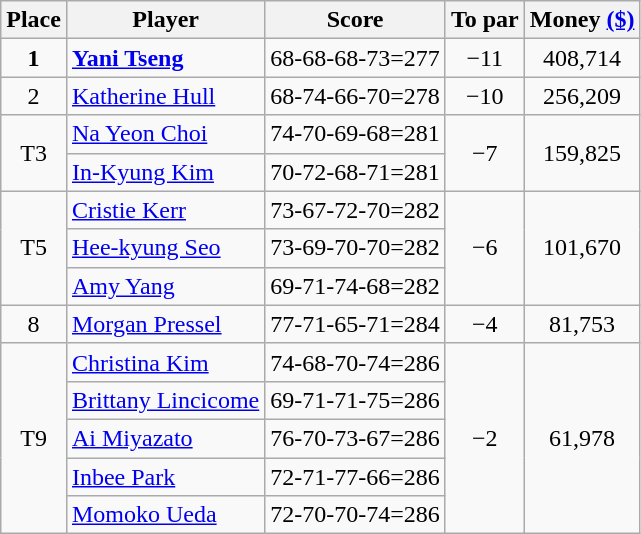<table class="wikitable">
<tr>
<th>Place</th>
<th>Player</th>
<th>Score</th>
<th>To par</th>
<th>Money <a href='#'>($)</a></th>
</tr>
<tr>
<td align=center><strong>1</strong></td>
<td> <strong><a href='#'>Yani Tseng</a></strong></td>
<td>68-68-68-73=277</td>
<td align=center>−11</td>
<td align=center>408,714</td>
</tr>
<tr>
<td align=center>2</td>
<td> <a href='#'>Katherine Hull</a></td>
<td>68-74-66-70=278</td>
<td align=center>−10</td>
<td align=center>256,209</td>
</tr>
<tr>
<td rowspan="2" align=center>T3</td>
<td> <a href='#'>Na Yeon Choi</a></td>
<td>74-70-69-68=281</td>
<td rowspan="2" align=center>−7</td>
<td rowspan=2 align=center>159,825</td>
</tr>
<tr>
<td> <a href='#'>In-Kyung Kim</a></td>
<td>70-72-68-71=281</td>
</tr>
<tr>
<td rowspan="3" align=center>T5</td>
<td> <a href='#'>Cristie Kerr</a></td>
<td>73-67-72-70=282</td>
<td rowspan="3" align=center>−6</td>
<td rowspan=3 align=center>101,670</td>
</tr>
<tr>
<td> <a href='#'>Hee-kyung Seo</a></td>
<td>73-69-70-70=282</td>
</tr>
<tr>
<td> <a href='#'>Amy Yang</a></td>
<td>69-71-74-68=282</td>
</tr>
<tr>
<td align=center>8</td>
<td> <a href='#'>Morgan Pressel</a></td>
<td>77-71-65-71=284</td>
<td align=center>−4</td>
<td align=center>81,753</td>
</tr>
<tr>
<td rowspan="5" align=center>T9</td>
<td> <a href='#'>Christina Kim</a></td>
<td>74-68-70-74=286</td>
<td rowspan="5" align=center>−2</td>
<td rowspan=5 align=center>61,978</td>
</tr>
<tr>
<td> <a href='#'>Brittany Lincicome</a></td>
<td>69-71-71-75=286</td>
</tr>
<tr>
<td> <a href='#'>Ai Miyazato</a></td>
<td>76-70-73-67=286</td>
</tr>
<tr>
<td> <a href='#'>Inbee Park</a></td>
<td>72-71-77-66=286</td>
</tr>
<tr>
<td> <a href='#'>Momoko Ueda</a></td>
<td>72-70-70-74=286</td>
</tr>
</table>
